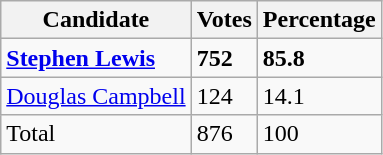<table class="wikitable">
<tr>
<th>Candidate</th>
<th>Votes</th>
<th>Percentage</th>
</tr>
<tr>
<td><strong><a href='#'>Stephen Lewis</a></strong></td>
<td><strong>752</strong></td>
<td><strong>85.8</strong></td>
</tr>
<tr>
<td><a href='#'>Douglas Campbell</a></td>
<td>124</td>
<td>14.1</td>
</tr>
<tr>
<td>Total</td>
<td>876</td>
<td>100</td>
</tr>
</table>
